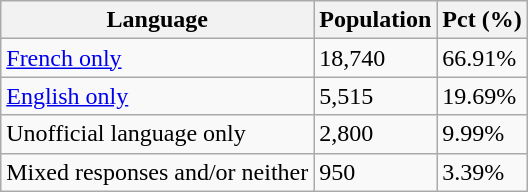<table class="wikitable">
<tr>
<th>Language</th>
<th>Population</th>
<th>Pct (%)</th>
</tr>
<tr>
<td><a href='#'>French only</a></td>
<td>18,740</td>
<td>66.91%</td>
</tr>
<tr>
<td><a href='#'>English only</a></td>
<td>5,515</td>
<td>19.69%</td>
</tr>
<tr>
<td>Unofficial language only</td>
<td>2,800</td>
<td>9.99%</td>
</tr>
<tr>
<td>Mixed responses and/or neither</td>
<td>950</td>
<td>3.39%</td>
</tr>
</table>
